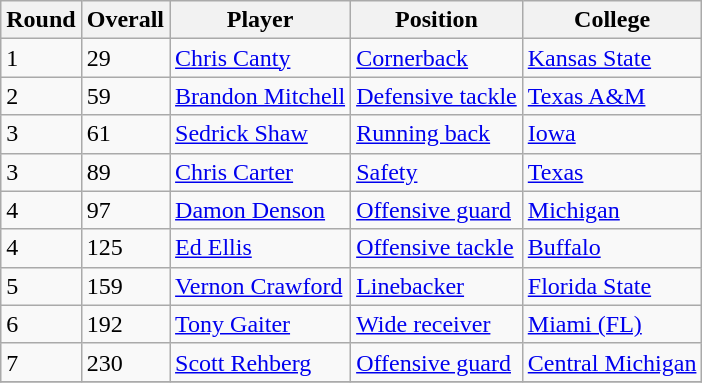<table class="wikitable" align="center">
<tr>
<th>Round</th>
<th>Overall</th>
<th>Player</th>
<th>Position</th>
<th>College</th>
</tr>
<tr>
<td>1</td>
<td>29</td>
<td><a href='#'>Chris Canty</a></td>
<td><a href='#'>Cornerback</a></td>
<td><a href='#'>Kansas State</a></td>
</tr>
<tr>
<td>2</td>
<td>59</td>
<td><a href='#'>Brandon Mitchell</a></td>
<td><a href='#'>Defensive tackle</a></td>
<td><a href='#'>Texas A&M</a></td>
</tr>
<tr>
<td>3</td>
<td>61</td>
<td><a href='#'>Sedrick Shaw</a></td>
<td><a href='#'>Running back</a></td>
<td><a href='#'>Iowa</a></td>
</tr>
<tr>
<td>3</td>
<td>89</td>
<td><a href='#'>Chris Carter</a></td>
<td><a href='#'>Safety</a></td>
<td><a href='#'>Texas</a></td>
</tr>
<tr>
<td>4</td>
<td>97</td>
<td><a href='#'>Damon Denson</a></td>
<td><a href='#'>Offensive guard</a></td>
<td><a href='#'>Michigan</a></td>
</tr>
<tr>
<td>4</td>
<td>125</td>
<td><a href='#'>Ed Ellis</a></td>
<td><a href='#'>Offensive tackle</a></td>
<td><a href='#'>Buffalo</a></td>
</tr>
<tr>
<td>5</td>
<td>159</td>
<td><a href='#'>Vernon Crawford</a></td>
<td><a href='#'>Linebacker</a></td>
<td><a href='#'>Florida State</a></td>
</tr>
<tr>
<td>6</td>
<td>192</td>
<td><a href='#'>Tony Gaiter</a></td>
<td><a href='#'>Wide receiver</a></td>
<td><a href='#'>Miami (FL)</a></td>
</tr>
<tr>
<td>7</td>
<td>230</td>
<td><a href='#'>Scott Rehberg</a></td>
<td><a href='#'>Offensive guard</a></td>
<td><a href='#'>Central Michigan</a></td>
</tr>
<tr>
</tr>
</table>
